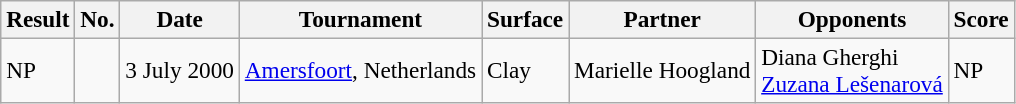<table class="sortable wikitable" style=font-size:97%>
<tr>
<th>Result</th>
<th>No.</th>
<th>Date</th>
<th>Tournament</th>
<th>Surface</th>
<th>Partner</th>
<th>Opponents</th>
<th>Score</th>
</tr>
<tr>
<td>NP</td>
<td></td>
<td>3 July 2000</td>
<td><a href='#'>Amersfoort</a>, Netherlands</td>
<td>Clay</td>
<td> Marielle Hoogland</td>
<td> Diana Gherghi <br>  <a href='#'>Zuzana Lešenarová</a></td>
<td>NP</td>
</tr>
</table>
